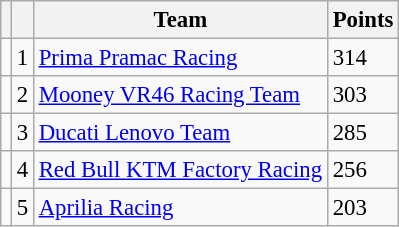<table class="wikitable" style="font-size: 95%;">
<tr>
<th></th>
<th></th>
<th>Team</th>
<th>Points</th>
</tr>
<tr>
<td></td>
<td align=center>1</td>
<td> <a href='#'>Prima Pramac Racing</a></td>
<td align=left>314</td>
</tr>
<tr>
<td></td>
<td align=center>2</td>
<td> <a href='#'>Mooney VR46 Racing Team</a></td>
<td align=left>303</td>
</tr>
<tr>
<td></td>
<td align=center>3</td>
<td> <a href='#'>Ducati Lenovo Team</a></td>
<td align=left>285</td>
</tr>
<tr>
<td></td>
<td align=center>4</td>
<td> <a href='#'>Red Bull KTM Factory Racing</a></td>
<td align=left>256</td>
</tr>
<tr>
<td></td>
<td align=center>5</td>
<td> <a href='#'>Aprilia Racing</a></td>
<td align=left>203</td>
</tr>
</table>
